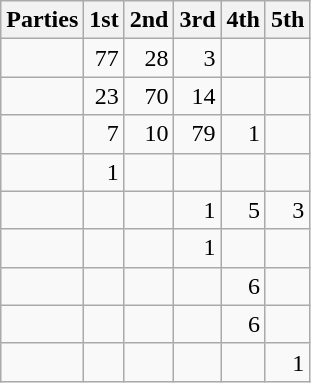<table class="wikitable" style="text-align:right;">
<tr>
<th style="text-align:left;">Parties</th>
<th>1st</th>
<th>2nd</th>
<th>3rd</th>
<th>4th</th>
<th>5th</th>
</tr>
<tr>
<td style="text-align:left;"></td>
<td>77</td>
<td>28</td>
<td>3</td>
<td></td>
<td></td>
</tr>
<tr>
<td style="text-align:left;"></td>
<td>23</td>
<td>70</td>
<td>14</td>
<td></td>
<td></td>
</tr>
<tr>
<td style="text-align:left;"></td>
<td>7</td>
<td>10</td>
<td>79</td>
<td>1</td>
<td></td>
</tr>
<tr>
<td style="text-align:left;"></td>
<td>1</td>
<td></td>
<td></td>
<td></td>
<td></td>
</tr>
<tr>
<td style="text-align:left;"></td>
<td></td>
<td></td>
<td>1</td>
<td>5</td>
<td>3</td>
</tr>
<tr>
<td style="text-align:left;"></td>
<td></td>
<td></td>
<td>1</td>
<td></td>
<td></td>
</tr>
<tr>
<td style="text-align:left;"></td>
<td></td>
<td></td>
<td></td>
<td>6</td>
<td></td>
</tr>
<tr>
<td style="text-align:left;"></td>
<td></td>
<td></td>
<td></td>
<td>6</td>
<td></td>
</tr>
<tr>
<td style="text-align:left;"></td>
<td></td>
<td></td>
<td></td>
<td></td>
<td>1</td>
</tr>
</table>
